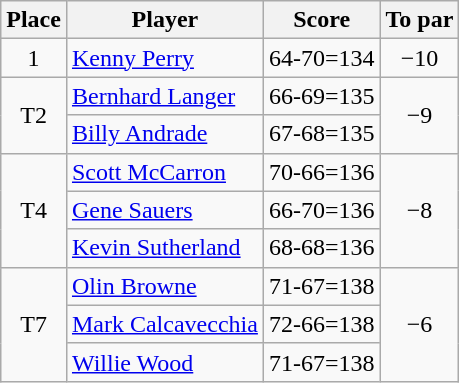<table class="wikitable">
<tr>
<th>Place</th>
<th>Player</th>
<th>Score</th>
<th>To par</th>
</tr>
<tr>
<td align=center>1</td>
<td> <a href='#'>Kenny Perry</a></td>
<td>64-70=134</td>
<td align=center>−10</td>
</tr>
<tr>
<td rowspan="2" style="text-align:center;">T2</td>
<td> <a href='#'>Bernhard Langer</a></td>
<td>66-69=135</td>
<td rowspan="2" style="text-align:center;">−9</td>
</tr>
<tr>
<td> <a href='#'>Billy Andrade</a></td>
<td>67-68=135</td>
</tr>
<tr>
<td rowspan="3" style="text-align:center;">T4</td>
<td> <a href='#'>Scott McCarron</a></td>
<td>70-66=136</td>
<td rowspan="3" style="text-align:center;">−8</td>
</tr>
<tr>
<td> <a href='#'>Gene Sauers</a></td>
<td>66-70=136</td>
</tr>
<tr>
<td> <a href='#'>Kevin Sutherland</a></td>
<td>68-68=136</td>
</tr>
<tr>
<td rowspan="3" style="text-align:center;">T7</td>
<td> <a href='#'>Olin Browne</a></td>
<td>71-67=138</td>
<td rowspan="3" style="text-align:center;">−6</td>
</tr>
<tr>
<td> <a href='#'>Mark Calcavecchia</a></td>
<td>72-66=138</td>
</tr>
<tr>
<td> <a href='#'>Willie Wood</a></td>
<td>71-67=138</td>
</tr>
</table>
